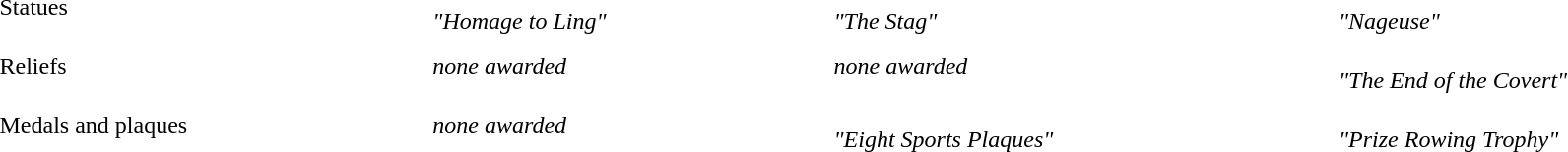<table style="width:100%" >
<tr>
<td>Statues</td>
<td><br><em>"Homage to Ling"</em></td>
<td><br><em>"The Stag"</em></td>
<td><br><em>"Nageuse"</em></td>
</tr>
<tr>
<td>Reliefs</td>
<td><em>none awarded</em></td>
<td><em>none awarded</em></td>
<td><br><em>"The End of the Covert"</em></td>
</tr>
<tr>
<td>Medals and plaques</td>
<td><em>none awarded</em></td>
<td><br><em>"Eight Sports Plaques"</em></td>
<td><br><em>"Prize Rowing Trophy"</em></td>
</tr>
</table>
